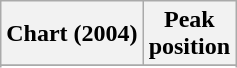<table class="wikitable sortable plainrowheaders" style="text-align:center">
<tr>
<th>Chart (2004)</th>
<th>Peak<br>position</th>
</tr>
<tr>
</tr>
<tr>
</tr>
<tr>
</tr>
</table>
